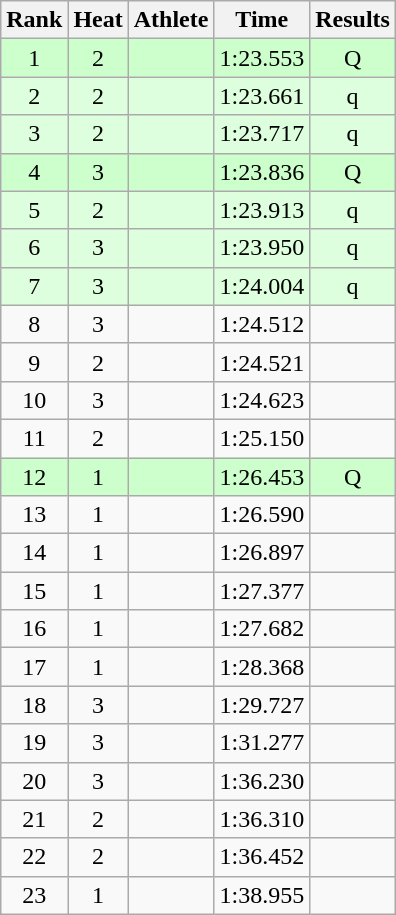<table class="wikitable sortable" style="text-align:center">
<tr>
<th>Rank</th>
<th>Heat</th>
<th>Athlete</th>
<th>Time</th>
<th>Results</th>
</tr>
<tr bgcolor="#ccffcc">
<td>1</td>
<td>2</td>
<td align="left"></td>
<td>1:23.553</td>
<td>Q</td>
</tr>
<tr bgcolor="#ddffdd">
<td>2</td>
<td>2</td>
<td align="left"></td>
<td>1:23.661</td>
<td>q</td>
</tr>
<tr bgcolor="#ddffdd">
<td>3</td>
<td>2</td>
<td align="left"></td>
<td>1:23.717</td>
<td>q</td>
</tr>
<tr bgcolor="#ccffcc">
<td>4</td>
<td>3</td>
<td align="left"></td>
<td>1:23.836</td>
<td>Q</td>
</tr>
<tr bgcolor="#ddffdd">
<td>5</td>
<td>2</td>
<td align="left"></td>
<td>1:23.913</td>
<td>q</td>
</tr>
<tr bgcolor="#ddffdd">
<td>6</td>
<td>3</td>
<td align="left"></td>
<td>1:23.950</td>
<td>q</td>
</tr>
<tr bgcolor="#ddffdd">
<td>7</td>
<td>3</td>
<td align="left"></td>
<td>1:24.004</td>
<td>q</td>
</tr>
<tr>
<td>8</td>
<td>3</td>
<td align="left"></td>
<td>1:24.512</td>
<td></td>
</tr>
<tr>
<td>9</td>
<td>2</td>
<td align="left"></td>
<td>1:24.521</td>
<td></td>
</tr>
<tr>
<td>10</td>
<td>3</td>
<td align="left"></td>
<td>1:24.623</td>
<td></td>
</tr>
<tr>
<td>11</td>
<td>2</td>
<td align="left"></td>
<td>1:25.150</td>
<td></td>
</tr>
<tr bgcolor="#ccffcc">
<td>12</td>
<td>1</td>
<td align="left"></td>
<td>1:26.453</td>
<td>Q</td>
</tr>
<tr>
<td>13</td>
<td>1</td>
<td align="left"></td>
<td>1:26.590</td>
<td></td>
</tr>
<tr>
<td>14</td>
<td>1</td>
<td align="left"></td>
<td>1:26.897</td>
<td></td>
</tr>
<tr>
<td>15</td>
<td>1</td>
<td align="left"></td>
<td>1:27.377</td>
<td></td>
</tr>
<tr>
<td>16</td>
<td>1</td>
<td align="left"></td>
<td>1:27.682</td>
<td></td>
</tr>
<tr>
<td>17</td>
<td>1</td>
<td align="left"></td>
<td>1:28.368</td>
<td></td>
</tr>
<tr>
<td>18</td>
<td>3</td>
<td align="left"></td>
<td>1:29.727</td>
<td></td>
</tr>
<tr>
<td>19</td>
<td>3</td>
<td align="left"></td>
<td>1:31.277</td>
<td></td>
</tr>
<tr>
<td>20</td>
<td>3</td>
<td align="left"></td>
<td>1:36.230</td>
<td></td>
</tr>
<tr>
<td>21</td>
<td>2</td>
<td align="left"></td>
<td>1:36.310</td>
<td></td>
</tr>
<tr>
<td>22</td>
<td>2</td>
<td align="left"></td>
<td>1:36.452</td>
<td></td>
</tr>
<tr>
<td>23</td>
<td>1</td>
<td align="left"></td>
<td>1:38.955</td>
<td></td>
</tr>
</table>
